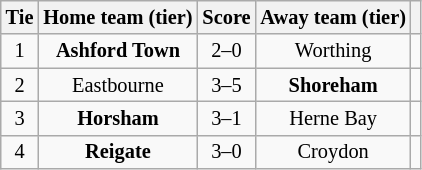<table class="wikitable" style="text-align:center; font-size:85%">
<tr>
<th>Tie</th>
<th>Home team (tier)</th>
<th>Score</th>
<th>Away team (tier)</th>
<th></th>
</tr>
<tr>
<td align="center">1</td>
<td><strong>Ashford Town</strong></td>
<td align="center">2–0</td>
<td>Worthing</td>
<td></td>
</tr>
<tr>
<td align="center">2</td>
<td>Eastbourne</td>
<td align="center">3–5</td>
<td><strong>Shoreham</strong></td>
<td></td>
</tr>
<tr>
<td align="center">3</td>
<td><strong>Horsham</strong></td>
<td align="center">3–1</td>
<td>Herne Bay</td>
<td></td>
</tr>
<tr>
<td align="center">4</td>
<td><strong>Reigate</strong></td>
<td align="center">3–0</td>
<td>Croydon</td>
<td></td>
</tr>
</table>
